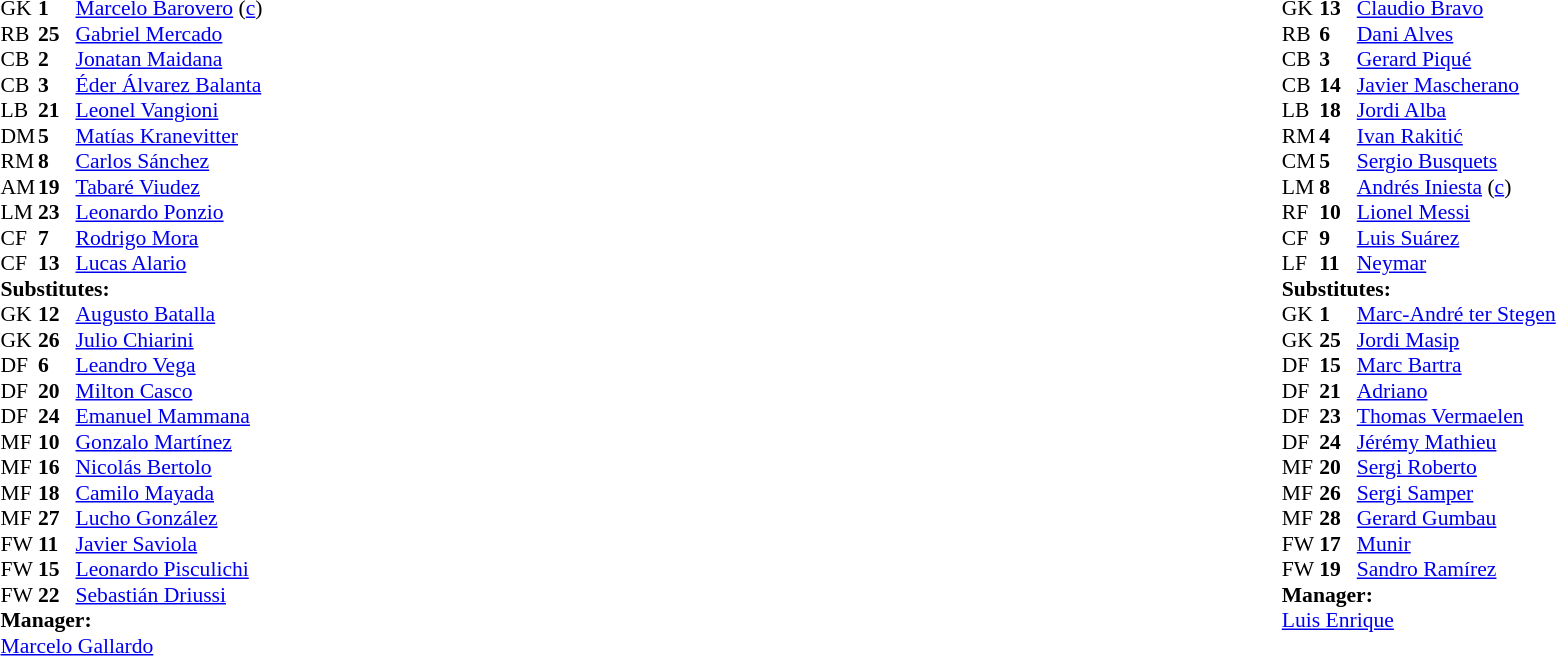<table style="width:100%">
<tr>
<td style="vertical-align:top; width:50%"><br><table style="font-size: 90%" cellspacing="0" cellpadding="0">
<tr>
<th width=25></th>
<th width=25></th>
</tr>
<tr>
<td>GK</td>
<td><strong>1</strong></td>
<td> <a href='#'>Marcelo Barovero</a> (<a href='#'>c</a>)</td>
</tr>
<tr>
<td>RB</td>
<td><strong>25</strong></td>
<td> <a href='#'>Gabriel Mercado</a></td>
</tr>
<tr>
<td>CB</td>
<td><strong>2</strong></td>
<td> <a href='#'>Jonatan Maidana</a></td>
</tr>
<tr>
<td>CB</td>
<td><strong>3</strong></td>
<td> <a href='#'>Éder Álvarez Balanta</a></td>
</tr>
<tr>
<td>LB</td>
<td><strong>21</strong></td>
<td> <a href='#'>Leonel Vangioni</a></td>
</tr>
<tr>
<td>DM</td>
<td><strong>5</strong></td>
<td> <a href='#'>Matías Kranevitter</a></td>
<td></td>
</tr>
<tr>
<td>RM</td>
<td><strong>8</strong></td>
<td> <a href='#'>Carlos Sánchez</a></td>
</tr>
<tr>
<td>AM</td>
<td><strong>19</strong></td>
<td> <a href='#'>Tabaré Viudez</a></td>
<td></td>
<td></td>
</tr>
<tr>
<td>LM</td>
<td><strong>23</strong></td>
<td> <a href='#'>Leonardo Ponzio</a></td>
<td></td>
<td></td>
</tr>
<tr>
<td>CF</td>
<td><strong>7</strong></td>
<td> <a href='#'>Rodrigo Mora</a></td>
<td></td>
<td></td>
</tr>
<tr>
<td>CF</td>
<td><strong>13</strong></td>
<td> <a href='#'>Lucas Alario</a></td>
</tr>
<tr>
<td colspan=3><strong>Substitutes:</strong></td>
</tr>
<tr>
<td>GK</td>
<td><strong>12</strong></td>
<td> <a href='#'>Augusto Batalla</a></td>
</tr>
<tr>
<td>GK</td>
<td><strong>26</strong></td>
<td> <a href='#'>Julio Chiarini</a></td>
</tr>
<tr>
<td>DF</td>
<td><strong>6</strong></td>
<td> <a href='#'>Leandro Vega</a></td>
</tr>
<tr>
<td>DF</td>
<td><strong>20</strong></td>
<td> <a href='#'>Milton Casco</a></td>
</tr>
<tr>
<td>DF</td>
<td><strong>24</strong></td>
<td> <a href='#'>Emanuel Mammana</a></td>
</tr>
<tr>
<td>MF</td>
<td><strong>10</strong></td>
<td> <a href='#'>Gonzalo Martínez</a></td>
<td></td>
<td></td>
</tr>
<tr>
<td>MF</td>
<td><strong>16</strong></td>
<td> <a href='#'>Nicolás Bertolo</a></td>
</tr>
<tr>
<td>MF</td>
<td><strong>18</strong></td>
<td> <a href='#'>Camilo Mayada</a></td>
</tr>
<tr>
<td>MF</td>
<td><strong>27</strong></td>
<td> <a href='#'>Lucho González</a></td>
<td></td>
<td></td>
</tr>
<tr>
<td>FW</td>
<td><strong>11</strong></td>
<td> <a href='#'>Javier Saviola</a></td>
</tr>
<tr>
<td>FW</td>
<td><strong>15</strong></td>
<td> <a href='#'>Leonardo Pisculichi</a></td>
</tr>
<tr>
<td>FW</td>
<td><strong>22</strong></td>
<td> <a href='#'>Sebastián Driussi</a></td>
<td></td>
<td></td>
</tr>
<tr>
<td colspan=3><strong>Manager:</strong></td>
</tr>
<tr>
<td colspan=4> <a href='#'>Marcelo Gallardo</a></td>
</tr>
</table>
</td>
<td style="vertical-align:top"></td>
<td style="vertical-align:top; width:50%"><br><table cellspacing="0" cellpadding="0" style="font-size:90%; margin:auto;">
<tr>
<th width=25></th>
<th width=25></th>
</tr>
<tr>
<td>GK</td>
<td><strong>13</strong></td>
<td> <a href='#'>Claudio Bravo</a></td>
</tr>
<tr>
<td>RB</td>
<td><strong>6</strong></td>
<td> <a href='#'>Dani Alves</a></td>
</tr>
<tr>
<td>CB</td>
<td><strong>3</strong></td>
<td> <a href='#'>Gerard Piqué</a></td>
</tr>
<tr>
<td>CB</td>
<td><strong>14</strong></td>
<td> <a href='#'>Javier Mascherano</a></td>
<td></td>
<td></td>
</tr>
<tr>
<td>LB</td>
<td><strong>18</strong></td>
<td> <a href='#'>Jordi Alba</a></td>
<td></td>
</tr>
<tr>
<td>RM</td>
<td><strong>4</strong></td>
<td> <a href='#'>Ivan Rakitić</a></td>
<td></td>
<td></td>
</tr>
<tr>
<td>CM</td>
<td><strong>5</strong></td>
<td> <a href='#'>Sergio Busquets</a></td>
</tr>
<tr>
<td>LM</td>
<td><strong>8</strong></td>
<td> <a href='#'>Andrés Iniesta</a> (<a href='#'>c</a>)</td>
</tr>
<tr>
<td>RF</td>
<td><strong>10</strong></td>
<td> <a href='#'>Lionel Messi</a></td>
</tr>
<tr>
<td>CF</td>
<td><strong>9</strong></td>
<td> <a href='#'>Luis Suárez</a></td>
</tr>
<tr>
<td>LF</td>
<td><strong>11</strong></td>
<td> <a href='#'>Neymar</a></td>
<td></td>
<td></td>
</tr>
<tr>
<td colspan=3><strong>Substitutes:</strong></td>
</tr>
<tr>
<td>GK</td>
<td><strong>1</strong></td>
<td> <a href='#'>Marc-André ter Stegen</a></td>
</tr>
<tr>
<td>GK</td>
<td><strong>25</strong></td>
<td> <a href='#'>Jordi Masip</a></td>
</tr>
<tr>
<td>DF</td>
<td><strong>15</strong></td>
<td> <a href='#'>Marc Bartra</a></td>
</tr>
<tr>
<td>DF</td>
<td><strong>21</strong></td>
<td> <a href='#'>Adriano</a></td>
</tr>
<tr>
<td>DF</td>
<td><strong>23</strong></td>
<td> <a href='#'>Thomas Vermaelen</a></td>
<td></td>
<td></td>
</tr>
<tr>
<td>DF</td>
<td><strong>24</strong></td>
<td> <a href='#'>Jérémy Mathieu</a></td>
<td></td>
<td></td>
</tr>
<tr>
<td>MF</td>
<td><strong>20</strong></td>
<td> <a href='#'>Sergi Roberto</a></td>
<td></td>
<td></td>
</tr>
<tr>
<td>MF</td>
<td><strong>26</strong></td>
<td> <a href='#'>Sergi Samper</a></td>
</tr>
<tr>
<td>MF</td>
<td><strong>28</strong></td>
<td> <a href='#'>Gerard Gumbau</a></td>
</tr>
<tr>
<td>FW</td>
<td><strong>17</strong></td>
<td> <a href='#'>Munir</a></td>
</tr>
<tr>
<td>FW</td>
<td><strong>19</strong></td>
<td> <a href='#'>Sandro Ramírez</a></td>
</tr>
<tr>
<td colspan=3><strong>Manager:</strong></td>
</tr>
<tr>
<td colspan=4> <a href='#'>Luis Enrique</a></td>
</tr>
</table>
</td>
</tr>
</table>
